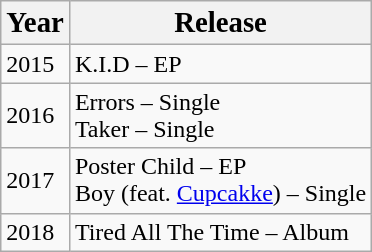<table class="wikitable">
<tr>
<th><big>Year</big></th>
<th><big>Release</big></th>
</tr>
<tr>
<td>2015</td>
<td>K.I.D – EP</td>
</tr>
<tr>
<td>2016</td>
<td>Errors – Single<br>Taker – Single</td>
</tr>
<tr>
<td>2017</td>
<td>Poster Child – EP<br>Boy (feat. <a href='#'>Cupcakke</a>) – Single</td>
</tr>
<tr>
<td>2018</td>
<td>Tired All The Time – Album</td>
</tr>
</table>
